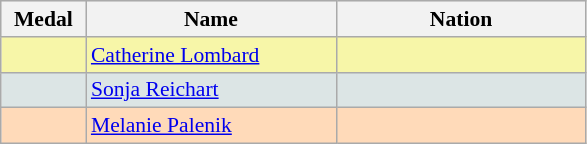<table class=wikitable style="border:1px solid #AAAAAA;font-size:90%">
<tr bgcolor="#E4E4E4">
<th width=50>Medal</th>
<th width=160>Name</th>
<th width=160>Nation</th>
</tr>
<tr bgcolor="#F7F6A8">
<td align="center"></td>
<td><a href='#'>Catherine Lombard</a></td>
<td></td>
</tr>
<tr bgcolor="#DCE5E5">
<td align="center"></td>
<td><a href='#'>Sonja Reichart</a></td>
<td></td>
</tr>
<tr bgcolor="#FFDAB9">
<td align="center"></td>
<td><a href='#'>Melanie Palenik</a></td>
<td></td>
</tr>
</table>
